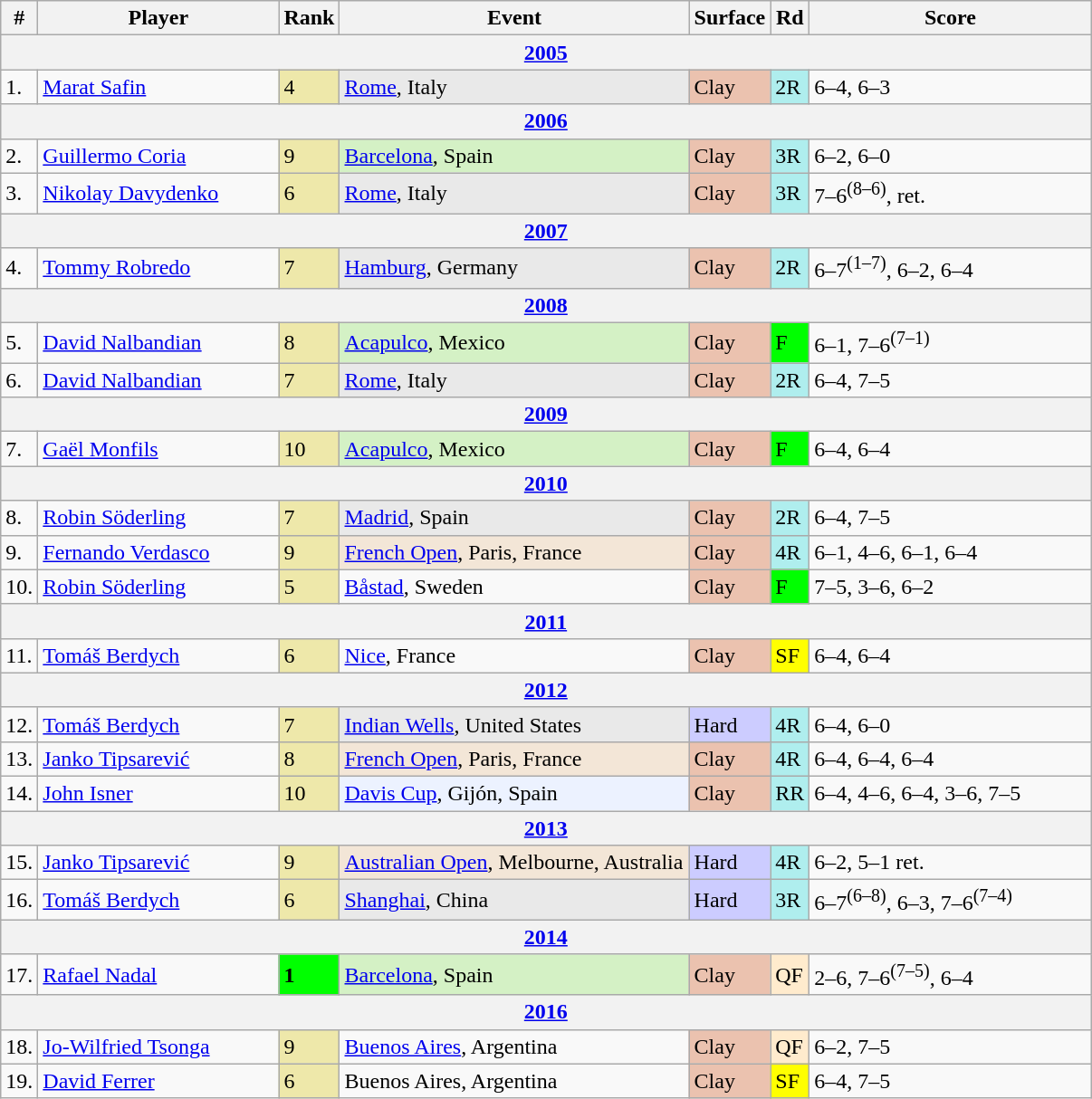<table class="wikitable sortable">
<tr>
<th>#</th>
<th width=170>Player</th>
<th>Rank</th>
<th width=250>Event</th>
<th>Surface</th>
<th>Rd</th>
<th width=200>Score</th>
</tr>
<tr>
<th colspan=7><a href='#'>2005</a></th>
</tr>
<tr>
<td>1.</td>
<td> <a href='#'>Marat Safin</a></td>
<td bgcolor=EEE8AA>4</td>
<td bgcolor=e9e9e9><a href='#'>Rome</a>, Italy</td>
<td bgcolor=EBC2AF>Clay</td>
<td bgcolor=afeeee>2R</td>
<td>6–4, 6–3</td>
</tr>
<tr>
<th colspan=7><a href='#'>2006</a></th>
</tr>
<tr>
<td>2.</td>
<td> <a href='#'>Guillermo Coria</a></td>
<td bgcolor=EEE8AA>9</td>
<td bgcolor=d4f1c5><a href='#'>Barcelona</a>, Spain</td>
<td bgcolor=EBC2AF>Clay</td>
<td bgcolor=afeeee>3R</td>
<td>6–2, 6–0</td>
</tr>
<tr>
<td>3.</td>
<td> <a href='#'>Nikolay Davydenko</a></td>
<td bgcolor=EEE8AA>6</td>
<td bgcolor=e9e9e9><a href='#'>Rome</a>, Italy</td>
<td bgcolor=EBC2AF>Clay</td>
<td bgcolor=afeeee>3R</td>
<td>7–6<sup>(8–6)</sup>, ret.</td>
</tr>
<tr>
<th colspan=7><a href='#'>2007</a></th>
</tr>
<tr>
<td>4.</td>
<td> <a href='#'>Tommy Robredo</a></td>
<td bgcolor=EEE8AA>7</td>
<td bgcolor=e9e9e9><a href='#'>Hamburg</a>, Germany</td>
<td bgcolor=EBC2AF>Clay</td>
<td bgcolor=afeeee>2R</td>
<td>6–7<sup>(1–7)</sup>, 6–2, 6–4</td>
</tr>
<tr>
<th colspan=7><a href='#'>2008</a></th>
</tr>
<tr>
<td>5.</td>
<td> <a href='#'>David Nalbandian</a></td>
<td bgcolor=EEE8AA>8</td>
<td bgcolor=d4f1c5><a href='#'>Acapulco</a>, Mexico</td>
<td bgcolor=EBC2AF>Clay</td>
<td bgcolor=lime>F</td>
<td>6–1, 7–6<sup>(7–1)</sup></td>
</tr>
<tr>
<td>6.</td>
<td> <a href='#'>David Nalbandian</a></td>
<td bgcolor=EEE8AA>7</td>
<td bgcolor=e9e9e9><a href='#'>Rome</a>, Italy</td>
<td bgcolor=EBC2AF>Clay</td>
<td bgcolor=afeeee>2R</td>
<td>6–4, 7–5</td>
</tr>
<tr>
<th colspan=7><a href='#'>2009</a></th>
</tr>
<tr>
<td>7.</td>
<td> <a href='#'>Gaël Monfils</a></td>
<td bgcolor=EEE8AA>10</td>
<td bgcolor=d4f1c5><a href='#'>Acapulco</a>, Mexico</td>
<td bgcolor=EBC2AF>Clay</td>
<td bgcolor=lime>F</td>
<td>6–4, 6–4</td>
</tr>
<tr>
<th colspan=7><a href='#'>2010</a></th>
</tr>
<tr>
<td>8.</td>
<td> <a href='#'>Robin Söderling</a></td>
<td bgcolor=EEE8AA>7</td>
<td bgcolor=e9e9e9><a href='#'>Madrid</a>, Spain</td>
<td bgcolor=EBC2AF>Clay</td>
<td bgcolor=afeeee>2R</td>
<td>6–4, 7–5</td>
</tr>
<tr>
<td>9.</td>
<td> <a href='#'>Fernando Verdasco</a></td>
<td bgcolor=EEE8AA>9</td>
<td bgcolor=f3e6d7><a href='#'>French Open</a>, Paris, France</td>
<td bgcolor=EBC2AF>Clay</td>
<td bgcolor=afeeee>4R</td>
<td>6–1, 4–6, 6–1, 6–4</td>
</tr>
<tr>
<td>10.</td>
<td> <a href='#'>Robin Söderling</a></td>
<td bgcolor=EEE8AA>5</td>
<td><a href='#'>Båstad</a>, Sweden</td>
<td bgcolor=EBC2AF>Clay</td>
<td bgcolor=lime>F</td>
<td>7–5, 3–6, 6–2</td>
</tr>
<tr>
<th colspan=7><a href='#'>2011</a></th>
</tr>
<tr>
<td>11.</td>
<td> <a href='#'>Tomáš Berdych</a></td>
<td bgcolor=EEE8AA>6</td>
<td><a href='#'>Nice</a>, France</td>
<td bgcolor=EBC2AF>Clay</td>
<td bgcolor=yellow>SF</td>
<td>6–4, 6–4</td>
</tr>
<tr>
<th colspan=7><a href='#'>2012</a></th>
</tr>
<tr>
<td>12.</td>
<td> <a href='#'>Tomáš Berdych</a></td>
<td bgcolor=EEE8AA>7</td>
<td bgcolor=e9e9e9><a href='#'>Indian Wells</a>, United States</td>
<td bgcolor=CCCCFF>Hard</td>
<td bgcolor=afeeee>4R</td>
<td>6–4, 6–0</td>
</tr>
<tr>
<td>13.</td>
<td> <a href='#'>Janko Tipsarević</a></td>
<td bgcolor=EEE8AA>8</td>
<td bgcolor=f3e6d7><a href='#'>French Open</a>, Paris, France</td>
<td bgcolor=EBC2AF>Clay</td>
<td bgcolor=afeeee>4R</td>
<td>6–4, 6–4, 6–4</td>
</tr>
<tr>
<td>14.</td>
<td> <a href='#'>John Isner</a></td>
<td bgcolor=EEE8AA>10</td>
<td bgcolor=ecf2ff><a href='#'>Davis Cup</a>, Gijón, Spain</td>
<td bgcolor=EBC2AF>Clay</td>
<td bgcolor=afeeee>RR</td>
<td>6–4, 4–6, 6–4, 3–6, 7–5</td>
</tr>
<tr>
<th colspan=7><a href='#'>2013</a></th>
</tr>
<tr>
<td>15.</td>
<td> <a href='#'>Janko Tipsarević</a></td>
<td bgcolor=EEE8AA>9</td>
<td bgcolor=f3e6d7><a href='#'>Australian Open</a>, Melbourne, Australia</td>
<td bgcolor=CCCCFF>Hard</td>
<td bgcolor=afeeee>4R</td>
<td>6–2, 5–1 ret.</td>
</tr>
<tr>
<td>16.</td>
<td> <a href='#'>Tomáš Berdych</a></td>
<td bgcolor=EEE8AA>6</td>
<td bgcolor=e9e9e9><a href='#'>Shanghai</a>, China</td>
<td bgcolor=CCCCFF>Hard</td>
<td bgcolor=afeeee>3R</td>
<td>6–7<sup>(6–8)</sup>, 6–3, 7–6<sup>(7–4)</sup></td>
</tr>
<tr>
<th colspan=7><a href='#'>2014</a></th>
</tr>
<tr>
<td>17.</td>
<td> <a href='#'>Rafael Nadal</a></td>
<td bgcolor=lime><strong>1</strong></td>
<td bgcolor=d4f1c5><a href='#'>Barcelona</a>, Spain</td>
<td bgcolor=EBC2AF>Clay</td>
<td bgcolor=ffebcd>QF</td>
<td>2–6, 7–6<sup>(7–5)</sup>, 6–4</td>
</tr>
<tr>
<th colspan=7><a href='#'>2016</a></th>
</tr>
<tr>
<td>18.</td>
<td> <a href='#'>Jo-Wilfried Tsonga</a></td>
<td bgcolor=EEE8AA>9</td>
<td><a href='#'>Buenos Aires</a>, Argentina</td>
<td bgcolor=EBC2AF>Clay</td>
<td bgcolor=ffebcd>QF</td>
<td>6–2, 7–5</td>
</tr>
<tr>
<td>19.</td>
<td> <a href='#'>David Ferrer</a></td>
<td bgcolor=EEE8AA>6</td>
<td>Buenos Aires, Argentina</td>
<td bgcolor=EBC2AF>Clay</td>
<td bgcolor=yellow>SF</td>
<td>6–4, 7–5</td>
</tr>
</table>
